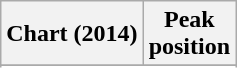<table class="wikitable sortable plainrowheaders">
<tr>
<th>Chart (2014)</th>
<th>Peak<br>position</th>
</tr>
<tr>
</tr>
<tr>
</tr>
</table>
